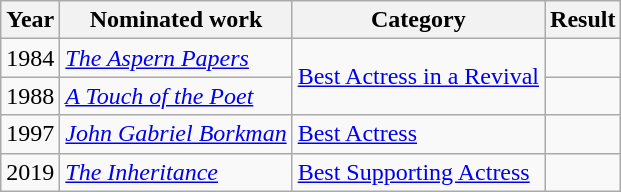<table class="wikitable">
<tr>
<th>Year</th>
<th>Nominated work</th>
<th>Category</th>
<th>Result</th>
</tr>
<tr>
<td>1984</td>
<td><em><a href='#'>The Aspern Papers</a></em></td>
<td rowspan=2><a href='#'>Best Actress in a Revival</a></td>
<td></td>
</tr>
<tr>
<td>1988</td>
<td><em><a href='#'>A Touch of the Poet</a></em></td>
<td></td>
</tr>
<tr>
<td>1997</td>
<td><em><a href='#'>John Gabriel Borkman</a></em></td>
<td><a href='#'>Best Actress</a></td>
<td></td>
</tr>
<tr>
<td>2019</td>
<td><em><a href='#'>The Inheritance</a></em></td>
<td><a href='#'>Best Supporting Actress</a></td>
<td></td>
</tr>
</table>
